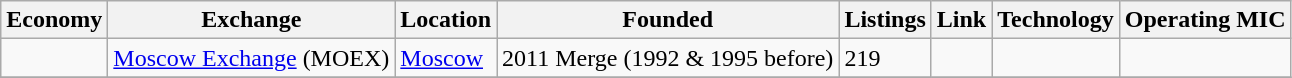<table class="wikitable sortable">
<tr>
<th>Economy</th>
<th>Exchange</th>
<th>Location</th>
<th>Founded</th>
<th>Listings</th>
<th>Link</th>
<th>Technology</th>
<th>Operating MIC</th>
</tr>
<tr>
<td></td>
<td><a href='#'>Moscow Exchange</a> (MOEX)</td>
<td><a href='#'>Moscow</a></td>
<td>2011 Merge (1992 & 1995 before)</td>
<td>219</td>
<td></td>
<td></td>
<td></td>
</tr>
<tr>
</tr>
</table>
